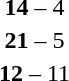<table style="text-align:center">
<tr>
<th width=200></th>
<th width=100></th>
<th width=200></th>
</tr>
<tr>
<td align=right><strong></strong></td>
<td><strong>14</strong> – 4</td>
<td align=left></td>
</tr>
<tr>
<td align=right><strong></strong></td>
<td><strong>21</strong> – 5</td>
<td align=left></td>
</tr>
<tr>
<td align=right><strong></strong></td>
<td><strong>12</strong> – 11</td>
<td align=left></td>
</tr>
</table>
